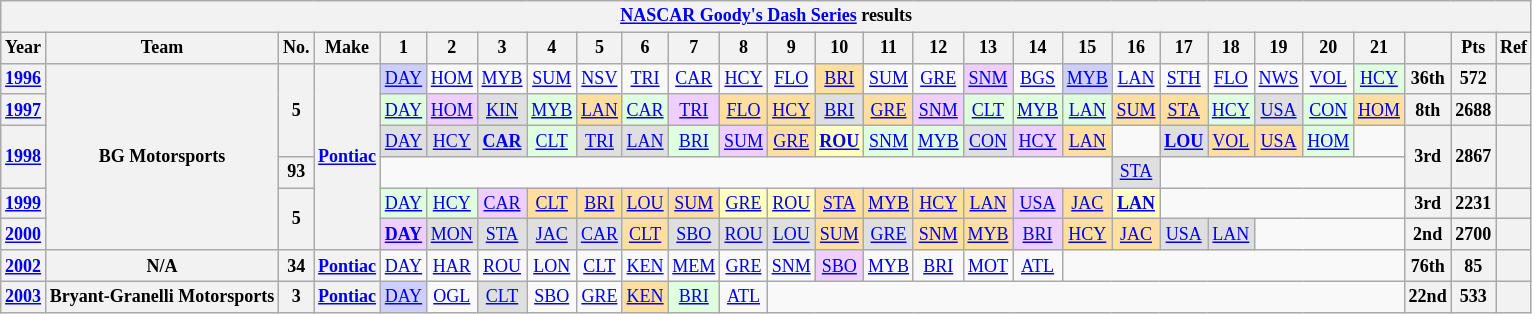<table class="wikitable" style="text-align:center; font-size:75%">
<tr>
<th colspan=32><a href='#'>NASCAR Goody's Dash Series</a> results</th>
</tr>
<tr>
<th>Year</th>
<th>Team</th>
<th>No.</th>
<th>Make</th>
<th>1</th>
<th>2</th>
<th>3</th>
<th>4</th>
<th>5</th>
<th>6</th>
<th>7</th>
<th>8</th>
<th>9</th>
<th>10</th>
<th>11</th>
<th>12</th>
<th>13</th>
<th>14</th>
<th>15</th>
<th>16</th>
<th>17</th>
<th>18</th>
<th>19</th>
<th>20</th>
<th>21</th>
<th></th>
<th>Pts</th>
<th>Ref</th>
</tr>
<tr>
<th><a href='#'>1996</a></th>
<th rowspan=6>BG Motorsports</th>
<th rowspan=3>5</th>
<th rowspan=6><a href='#'>Pontiac</a></th>
<td style="background:#CFCFFF;"><a href='#'>DAY</a><br></td>
<td><a href='#'>HOM</a></td>
<td><a href='#'>MYB</a></td>
<td><a href='#'>SUM</a></td>
<td><a href='#'>NSV</a></td>
<td><a href='#'>TRI</a></td>
<td><a href='#'>CAR</a></td>
<td><a href='#'>HCY</a></td>
<td><a href='#'>FLO</a></td>
<td style="background:#FFDF9F;"><a href='#'>BRI</a><br></td>
<td><a href='#'>SUM</a></td>
<td><a href='#'>GRE</a></td>
<td style="background:#EFCFFF;"><a href='#'>SNM</a><br></td>
<td><a href='#'>BGS</a></td>
<td style="background:#CFCFFF;"><a href='#'>MYB</a><br></td>
<td><a href='#'>LAN</a></td>
<td><a href='#'>STH</a></td>
<td><a href='#'>FLO</a></td>
<td><a href='#'>NWS</a></td>
<td><a href='#'>VOL</a></td>
<td style="background:#DFFFDF;"><a href='#'>HCY</a><br></td>
<th>36th</th>
<th>572</th>
<th></th>
</tr>
<tr>
<th><a href='#'>1997</a></th>
<td style="background:#DFFFDF;"><a href='#'>DAY</a><br></td>
<td style="background:#EFCFFF;"><a href='#'>HOM</a><br></td>
<td style="background:#DFDFDF;"><a href='#'>KIN</a><br></td>
<td style="background:#DFFFDF;"><a href='#'>MYB</a><br></td>
<td style="background:#FFDF9F;"><a href='#'>LAN</a><br></td>
<td style="background:#DFFFDF;"><a href='#'>CAR</a><br></td>
<td style="background:#EFCFFF;"><a href='#'>TRI</a><br></td>
<td style="background:#FFDF9F;"><a href='#'>FLO</a><br></td>
<td style="background:#FFDF9F;"><a href='#'>HCY</a><br></td>
<td style="background:#DFDFDF;"><a href='#'>BRI</a><br></td>
<td style="background:#FFDF9F;"><a href='#'>GRE</a><br></td>
<td style="background:#EFCFFF;"><a href='#'>SNM</a><br></td>
<td style="background:#DFFFDF;"><a href='#'>CLT</a><br></td>
<td style="background:#DFFFDF;"><a href='#'>MYB</a><br></td>
<td style="background:#DFFFDF;"><a href='#'>LAN</a><br></td>
<td style="background:#FFDF9F;"><a href='#'>SUM</a><br></td>
<td style="background:#FFDF9F;"><a href='#'>STA</a><br></td>
<td style="background:#DFFFDF;"><a href='#'>HCY</a><br></td>
<td style="background:#DFDFDF;"><a href='#'>USA</a><br></td>
<td style="background:#DFFFDF;"><a href='#'>CON</a><br></td>
<td style="background:#FFDF9F;"><a href='#'>HOM</a><br></td>
<th>8th</th>
<th>2688</th>
<th></th>
</tr>
<tr>
<th rowspan=2><a href='#'>1998</a></th>
<td style="background:#DFDFDF;"><a href='#'>DAY</a><br></td>
<td style="background:#DFDFDF;"><a href='#'>HCY</a><br></td>
<td style="background:#DFDFDF;"><strong><a href='#'>CAR</a></strong><br></td>
<td style="background:#DFFFDF;"><a href='#'>CLT</a><br></td>
<td style="background:#DFDFDF;"><a href='#'>TRI</a><br></td>
<td style="background:#DFDFDF;"><a href='#'>LAN</a><br></td>
<td style="background:#DFFFDF;"><a href='#'>BRI</a><br></td>
<td style="background:#EFCFFF;"><a href='#'>SUM</a><br></td>
<td style="background:#FFDF9F;"><a href='#'>GRE</a><br></td>
<td style="background:#FFFFBF;"><strong><a href='#'>ROU</a></strong><br></td>
<td style="background:#DFFFDF;"><a href='#'>SNM</a><br></td>
<td style="background:#DFFFDF;"><a href='#'>MYB</a><br></td>
<td style="background:#DFDFDF;"><a href='#'>CON</a><br></td>
<td style="background:#EFCFFF;"><a href='#'>HCY</a><br></td>
<td style="background:#FFDF9F;"><a href='#'>LAN</a><br></td>
<td></td>
<td style="background:#DFDFDF;"><strong><a href='#'>LOU</a></strong><br></td>
<td style="background:#FFDF9F;"><a href='#'>VOL</a><br></td>
<td style="background:#FFDF9F;"><a href='#'>USA</a><br></td>
<td style="background:#DFFFDF;"><a href='#'>HOM</a><br></td>
<td></td>
<th rowspan=2>3rd</th>
<th rowspan=2>2867</th>
<th rowspan=2></th>
</tr>
<tr>
<th>93</th>
<td colspan=15></td>
<td style="background:#DFDFDF;"><a href='#'>STA</a><br></td>
<td colspan=5></td>
</tr>
<tr>
<th><a href='#'>1999</a></th>
<th rowspan=2>5</th>
<td style="background:#DFFFDF;"><a href='#'>DAY</a><br></td>
<td style="background:#DFFFDF;"><a href='#'>HCY</a><br></td>
<td style="background:#EFCFFF;"><a href='#'>CAR</a><br></td>
<td style="background:#FFDF9F;"><a href='#'>CLT</a><br></td>
<td style="background:#FFDF9F;"><a href='#'>BRI</a><br></td>
<td style="background:#FFDF9F;"><a href='#'>LOU</a><br></td>
<td style="background:#FFDF9F;"><a href='#'>SUM</a><br></td>
<td style="background:#FFFFBF;"><a href='#'>GRE</a><br></td>
<td style="background:#FFFFBF;"><a href='#'>ROU</a><br></td>
<td style="background:#FFDF9F;"><a href='#'>STA</a><br></td>
<td style="background:#FFDF9F;"><a href='#'>MYB</a><br></td>
<td style="background:#FFDF9F;"><a href='#'>HCY</a><br></td>
<td style="background:#FFDF9F;"><a href='#'>LAN</a><br></td>
<td style="background:#EFCFFF;"><a href='#'>USA</a><br></td>
<td style="background:#FFDF9F;"><a href='#'>JAC</a><br></td>
<td style="background:#FFFFBF;"><strong><a href='#'>LAN</a></strong><br></td>
<td colspan=5></td>
<th>3rd</th>
<th>2231</th>
<th></th>
</tr>
<tr>
<th><a href='#'>2000</a></th>
<td style="background:#EFCFFF;"><strong><a href='#'>DAY</a></strong><br></td>
<td style="background:#DFDFDF;"><a href='#'>MON</a><br></td>
<td style="background:#DFDFDF;"><a href='#'>STA</a><br></td>
<td style="background:#DFDFDF;"><a href='#'>JAC</a><br></td>
<td style="background:#DFDFDF;"><a href='#'>CAR</a><br></td>
<td style="background:#FFDF9F;"><a href='#'>CLT</a><br></td>
<td style="background:#DFDFDF;"><a href='#'>SBO</a><br></td>
<td style="background:#DFDFDF;"><a href='#'>ROU</a><br></td>
<td style="background:#DFDFDF;"><a href='#'>LOU</a><br></td>
<td style="background:#FFDF9F;"><a href='#'>SUM</a><br></td>
<td style="background:#DFDFDF;"><a href='#'>GRE</a><br></td>
<td style="background:#FFDF9F;"><a href='#'>SNM</a><br></td>
<td style="background:#FFDF9F;"><a href='#'>MYB</a><br></td>
<td style="background:#EFCFFF;"><a href='#'>BRI</a><br></td>
<td style="background:#FFDF9F;"><a href='#'>HCY</a><br></td>
<td style="background:#FFDF9F;"><a href='#'>JAC</a><br></td>
<td style="background:#DFDFDF;"><a href='#'>USA</a><br></td>
<td style="background:#DFDFDF;"><a href='#'>LAN</a><br></td>
<td colspan=3></td>
<th>2nd</th>
<th>2700</th>
<th></th>
</tr>
<tr>
<th><a href='#'>2002</a></th>
<th>N/A</th>
<th>34</th>
<th><a href='#'>Pontiac</a></th>
<td><a href='#'>DAY</a></td>
<td><a href='#'>HAR</a></td>
<td><a href='#'>ROU</a></td>
<td><a href='#'>LON</a></td>
<td><a href='#'>CLT</a></td>
<td><a href='#'>KEN</a></td>
<td><a href='#'>MEM</a></td>
<td><a href='#'>GRE</a></td>
<td><a href='#'>SNM</a></td>
<td style="background:#EFCFFF;"><a href='#'>SBO</a><br></td>
<td><a href='#'>MYB</a></td>
<td><a href='#'>BRI</a></td>
<td><a href='#'>MOT</a></td>
<td><a href='#'>ATL</a></td>
<td colspan=7></td>
<th>76th</th>
<th>85</th>
<th></th>
</tr>
<tr>
<th><a href='#'>2003</a></th>
<th>Bryant-Granelli Motorsports</th>
<th>3</th>
<th><a href='#'>Pontiac</a></th>
<td style="background:#CFCFFF;"><a href='#'>DAY</a><br></td>
<td><a href='#'>OGL</a></td>
<td style="background:#DFDFDF;"><a href='#'>CLT</a><br></td>
<td><a href='#'>SBO</a></td>
<td><a href='#'>GRE</a></td>
<td style="background:#FFDF9F;"><a href='#'>KEN</a><br></td>
<td style="background:#DFFFDF;"><a href='#'>BRI</a><br></td>
<td><a href='#'>ATL</a></td>
<td colspan=13></td>
<th>22nd</th>
<th>533</th>
<th></th>
</tr>
</table>
